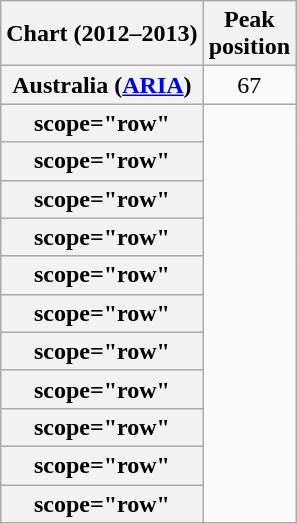<table class="wikitable sortable plainrowheaders" style="text-align:center;">
<tr>
<th scope="col">Chart (2012–2013)</th>
<th scope="col">Peak<br>position</th>
</tr>
<tr>
<th scope="row">Australia (<a href='#'>ARIA</a>)</th>
<td align="center">67</td>
</tr>
<tr>
<th>scope="row"</th>
</tr>
<tr>
<th>scope="row"</th>
</tr>
<tr>
<th>scope="row"</th>
</tr>
<tr>
<th>scope="row"</th>
</tr>
<tr>
<th>scope="row"</th>
</tr>
<tr>
<th>scope="row"</th>
</tr>
<tr>
<th>scope="row"</th>
</tr>
<tr>
<th>scope="row"</th>
</tr>
<tr>
<th>scope="row"</th>
</tr>
<tr>
<th>scope="row"</th>
</tr>
<tr>
<th>scope="row"</th>
</tr>
</table>
